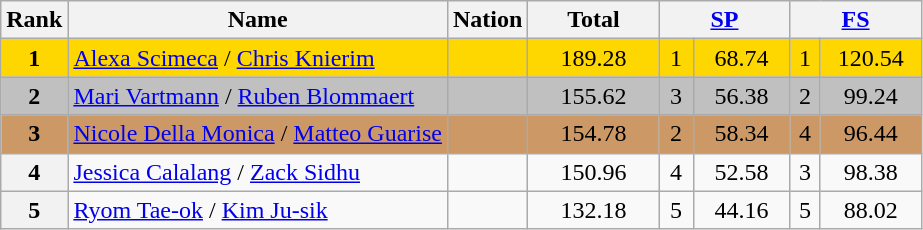<table class="wikitable sortable">
<tr>
<th>Rank</th>
<th>Name</th>
<th>Nation</th>
<th width="80px">Total</th>
<th colspan="2" width="80px"><a href='#'>SP</a></th>
<th colspan="2" width="80px"><a href='#'>FS</a></th>
</tr>
<tr bgcolor="gold">
<td align="center"><strong>1</strong></td>
<td><a href='#'>Alexa Scimeca</a> / <a href='#'>Chris Knierim</a></td>
<td></td>
<td align="center">189.28</td>
<td align="center">1</td>
<td align="center">68.74</td>
<td align="center">1</td>
<td align="center">120.54</td>
</tr>
<tr bgcolor="silver">
<td align="center"><strong>2</strong></td>
<td><a href='#'>Mari Vartmann</a> / <a href='#'>Ruben Blommaert</a></td>
<td></td>
<td align="center">155.62</td>
<td align="center">3</td>
<td align="center">56.38</td>
<td align="center">2</td>
<td align="center">99.24</td>
</tr>
<tr bgcolor="cc9966">
<td align="center"><strong>3</strong></td>
<td><a href='#'>Nicole Della Monica</a> / <a href='#'>Matteo Guarise</a></td>
<td></td>
<td align="center">154.78</td>
<td align="center">2</td>
<td align="center">58.34</td>
<td align="center">4</td>
<td align="center">96.44</td>
</tr>
<tr>
<th>4</th>
<td><a href='#'>Jessica Calalang</a> / <a href='#'>Zack Sidhu</a></td>
<td></td>
<td align="center">150.96</td>
<td align="center">4</td>
<td align="center">52.58</td>
<td align="center">3</td>
<td align="center">98.38</td>
</tr>
<tr>
<th>5</th>
<td><a href='#'>Ryom Tae-ok</a> / <a href='#'>Kim Ju-sik</a></td>
<td></td>
<td align="center">132.18</td>
<td align="center">5</td>
<td align="center">44.16</td>
<td align="center">5</td>
<td align="center">88.02</td>
</tr>
</table>
